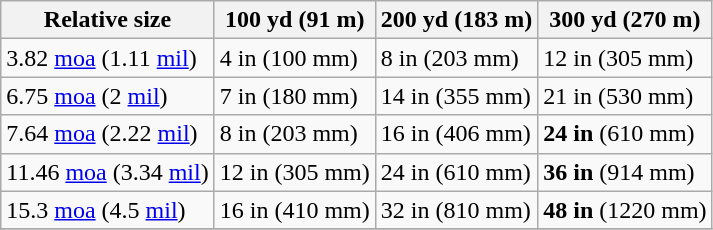<table class="wikitable sortable" style="text-align: left;">
<tr>
<th>Relative size</th>
<th>100 yd (91 m)</th>
<th>200 yd (183 m)</th>
<th>300 yd (270 m)</th>
</tr>
<tr>
<td>3.82 <a href='#'>moa</a> (1.11 <a href='#'>mil</a>)</td>
<td>4 in (100 mm)</td>
<td>8 in (203 mm)</td>
<td>12 in (305 mm)</td>
</tr>
<tr>
<td>6.75  <a href='#'>moa</a> (2 <a href='#'>mil</a>)</td>
<td>7 in (180 mm)</td>
<td>14 in (355 mm)</td>
<td>21 in (530 mm)</td>
</tr>
<tr>
<td>7.64  <a href='#'>moa</a> (2.22 <a href='#'>mil</a>)</td>
<td>8 in (203 mm)</td>
<td>16 in (406 mm)</td>
<td><strong>24 in</strong> (610 mm)</td>
</tr>
<tr>
<td>11.46  <a href='#'>moa</a> (3.34 <a href='#'>mil</a>)</td>
<td>12 in (305 mm)</td>
<td>24 in (610 mm)</td>
<td><strong>36 in</strong> (914 mm)</td>
</tr>
<tr>
<td>15.3 <a href='#'>moa</a> (4.5 <a href='#'>mil</a>)</td>
<td>16 in (410 mm)</td>
<td>32 in (810 mm)</td>
<td><strong>48 in</strong> (1220 mm)</td>
</tr>
<tr>
</tr>
</table>
